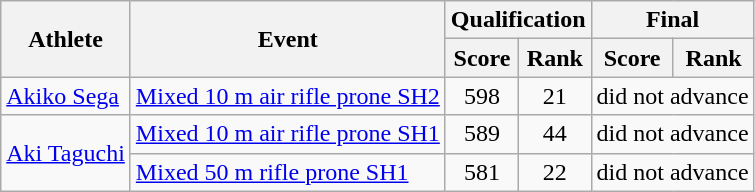<table class=wikitable>
<tr>
<th rowspan="2">Athlete</th>
<th rowspan="2">Event</th>
<th colspan="2">Qualification</th>
<th colspan="2">Final</th>
</tr>
<tr>
<th>Score</th>
<th>Rank</th>
<th>Score</th>
<th>Rank</th>
</tr>
<tr align=center>
<td align=left><a href='#'>Akiko Sega</a></td>
<td align=left><a href='#'>Mixed 10 m air rifle prone SH2</a></td>
<td>598</td>
<td>21</td>
<td colspan=2>did not advance</td>
</tr>
<tr align=center>
<td align=left rowspan=2><a href='#'>Aki Taguchi</a></td>
<td align=left><a href='#'>Mixed 10 m air rifle prone SH1</a></td>
<td>589</td>
<td>44</td>
<td colspan=2>did not advance</td>
</tr>
<tr align=center>
<td align=left><a href='#'>Mixed 50 m rifle prone SH1</a></td>
<td>581</td>
<td>22</td>
<td colspan=2>did not advance</td>
</tr>
</table>
